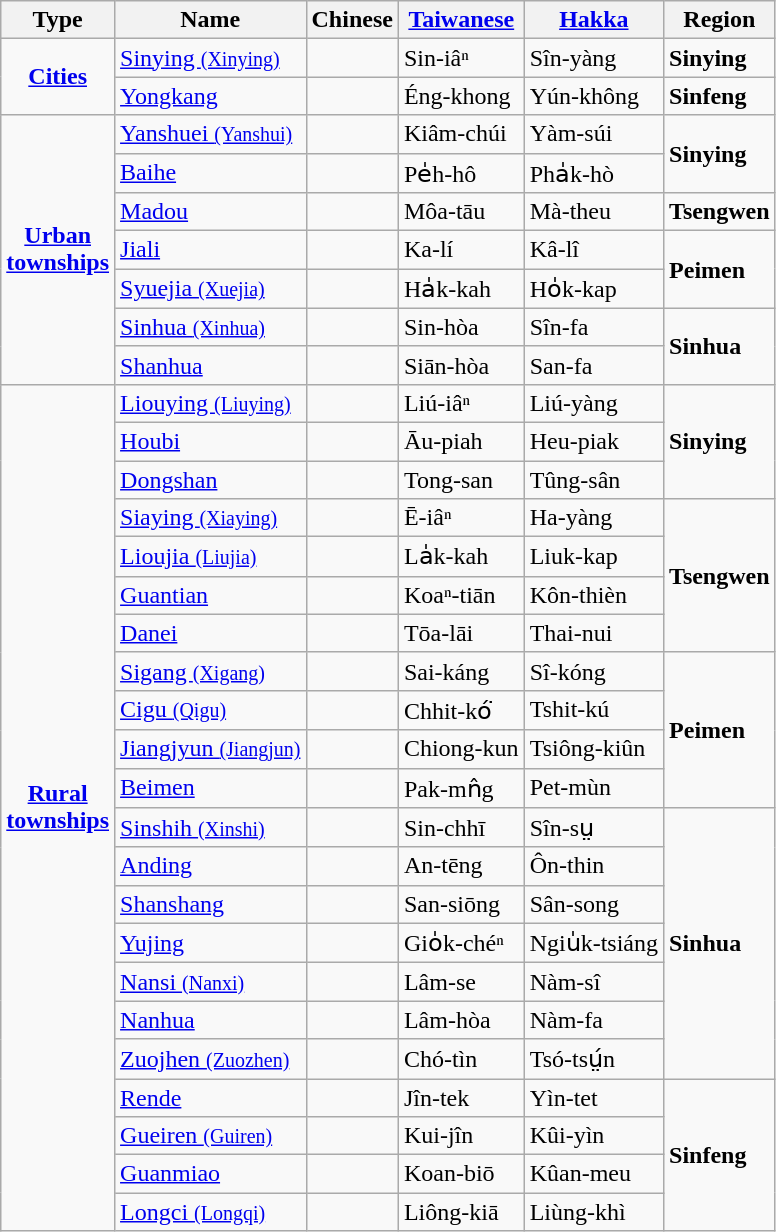<table class=wikitable>
<tr>
<th>Type</th>
<th>Name</th>
<th>Chinese</th>
<th><a href='#'>Taiwanese</a></th>
<th><a href='#'>Hakka</a></th>
<th>Region</th>
</tr>
<tr>
<td rowspan=2 align=center><strong><a href='#'>Cities</a></strong></td>
<td><a href='#'>Sinying <small>(Xinying)</small></a></td>
<td></td>
<td>Sin-iâⁿ</td>
<td>Sîn-yàng</td>
<td><strong>Sinying</strong></td>
</tr>
<tr>
<td><a href='#'>Yongkang</a></td>
<td></td>
<td>Éng-khong</td>
<td>Yún-không</td>
<td><strong>Sinfeng</strong></td>
</tr>
<tr>
<td rowspan=7 align=center><strong><a href='#'>Urban<br>townships</a></strong></td>
<td><a href='#'>Yanshuei <small>(Yanshui)</small></a></td>
<td></td>
<td>Kiâm-chúi</td>
<td>Yàm-súi</td>
<td rowspan=2><strong>Sinying</strong></td>
</tr>
<tr>
<td><a href='#'>Baihe</a></td>
<td></td>
<td>Pe̍h-hô</td>
<td>Pha̍k-hò</td>
</tr>
<tr>
<td><a href='#'>Madou</a></td>
<td></td>
<td>Môa-tāu</td>
<td>Mà-theu</td>
<td><strong>Tsengwen</strong></td>
</tr>
<tr>
<td><a href='#'>Jiali</a></td>
<td></td>
<td>Ka-lí</td>
<td>Kâ-lî</td>
<td rowspan=2><strong>Peimen</strong></td>
</tr>
<tr>
<td><a href='#'>Syuejia <small>(Xuejia)</small></a></td>
<td></td>
<td>Ha̍k-kah</td>
<td>Ho̍k-kap</td>
</tr>
<tr>
<td><a href='#'>Sinhua <small>(Xinhua)</small></a></td>
<td></td>
<td>Sin-hòa</td>
<td>Sîn-fa</td>
<td rowspan=2><strong>Sinhua</strong></td>
</tr>
<tr>
<td><a href='#'>Shanhua</a></td>
<td></td>
<td>Siān-hòa</td>
<td>San-fa</td>
</tr>
<tr>
<td rowspan=22 align=center><strong><a href='#'>Rural<br>townships</a></strong></td>
<td><a href='#'>Liouying <small>(Liuying)</small></a></td>
<td></td>
<td>Liú-iâⁿ</td>
<td>Liú-yàng</td>
<td rowspan=3><strong>Sinying</strong></td>
</tr>
<tr>
<td><a href='#'>Houbi</a></td>
<td></td>
<td>Āu-piah</td>
<td>Heu-piak</td>
</tr>
<tr>
<td><a href='#'>Dongshan</a></td>
<td></td>
<td>Tong-san</td>
<td>Tûng-sân</td>
</tr>
<tr>
<td><a href='#'>Siaying <small>(Xiaying)</small></a></td>
<td></td>
<td>Ē-iâⁿ</td>
<td>Ha-yàng</td>
<td rowspan=4><strong>Tsengwen</strong></td>
</tr>
<tr>
<td><a href='#'>Lioujia <small>(Liujia)</small></a></td>
<td></td>
<td>La̍k-kah</td>
<td>Liuk-kap</td>
</tr>
<tr>
<td><a href='#'>Guantian</a></td>
<td></td>
<td>Koaⁿ-tiān</td>
<td>Kôn-thièn</td>
</tr>
<tr>
<td><a href='#'>Danei</a></td>
<td></td>
<td>Tōa-lāi</td>
<td>Thai-nui</td>
</tr>
<tr>
<td><a href='#'>Sigang <small>(Xigang)</small></a></td>
<td></td>
<td>Sai-káng</td>
<td>Sî-kóng</td>
<td rowspan=4><strong>Peimen</strong></td>
</tr>
<tr>
<td><a href='#'>Cigu <small>(Qigu)</small></a></td>
<td></td>
<td>Chhit-kó͘</td>
<td>Tshit-kú</td>
</tr>
<tr>
<td><a href='#'>Jiangjyun <small>(Jiangjun)</small></a></td>
<td></td>
<td>Chiong-kun</td>
<td>Tsiông-kiûn</td>
</tr>
<tr>
<td><a href='#'>Beimen</a></td>
<td></td>
<td>Pak-mn̂g</td>
<td>Pet-mùn</td>
</tr>
<tr>
<td><a href='#'>Sinshih <small>(Xinshi)</small></a></td>
<td></td>
<td>Sin-chhī</td>
<td>Sîn-sṳ</td>
<td rowspan=7><strong>Sinhua</strong></td>
</tr>
<tr>
<td><a href='#'>Anding</a></td>
<td></td>
<td>An-tēng</td>
<td>Ôn-thin</td>
</tr>
<tr>
<td><a href='#'>Shanshang</a></td>
<td></td>
<td>San-siōng</td>
<td>Sân-song</td>
</tr>
<tr>
<td><a href='#'>Yujing</a></td>
<td></td>
<td>Gio̍k-chéⁿ</td>
<td>Ngiu̍k-tsiáng</td>
</tr>
<tr>
<td><a href='#'>Nansi <small>(Nanxi)</small></a></td>
<td></td>
<td>Lâm-se</td>
<td>Nàm-sî</td>
</tr>
<tr>
<td><a href='#'>Nanhua</a></td>
<td></td>
<td>Lâm-hòa</td>
<td>Nàm-fa</td>
</tr>
<tr>
<td><a href='#'>Zuojhen <small>(Zuozhen)</small></a></td>
<td></td>
<td>Chó-tìn</td>
<td>Tsó-tsṳ́n</td>
</tr>
<tr>
<td><a href='#'>Rende</a></td>
<td></td>
<td>Jîn-tek</td>
<td>Yìn-tet</td>
<td rowspan=4><strong>Sinfeng</strong></td>
</tr>
<tr>
<td><a href='#'>Gueiren <small>(Guiren)</small></a></td>
<td></td>
<td>Kui-jîn</td>
<td>Kûi-yìn</td>
</tr>
<tr>
<td><a href='#'>Guanmiao</a></td>
<td></td>
<td>Koan-biō</td>
<td>Kûan-meu</td>
</tr>
<tr>
<td><a href='#'>Longci <small>(Longqi)</small></a></td>
<td></td>
<td>Liông-kiā</td>
<td>Liùng-khì</td>
</tr>
</table>
